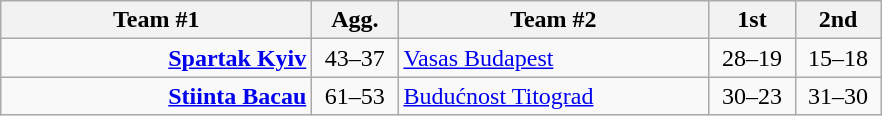<table class=wikitable style="text-align:center">
<tr>
<th width=200>Team #1</th>
<th width=50>Agg.</th>
<th width=200>Team #2</th>
<th width=50>1st</th>
<th width=50>2nd</th>
</tr>
<tr>
<td align=right><strong><a href='#'>Spartak Kyiv</a></strong> </td>
<td>43–37</td>
<td align=left> <a href='#'>Vasas Budapest</a></td>
<td align=center>28–19</td>
<td align=center>15–18</td>
</tr>
<tr>
<td align=right><strong><a href='#'>Stiinta Bacau</a></strong> </td>
<td>61–53</td>
<td align=left> <a href='#'>Budućnost Titograd</a></td>
<td align=center>30–23</td>
<td align=center>31–30</td>
</tr>
</table>
